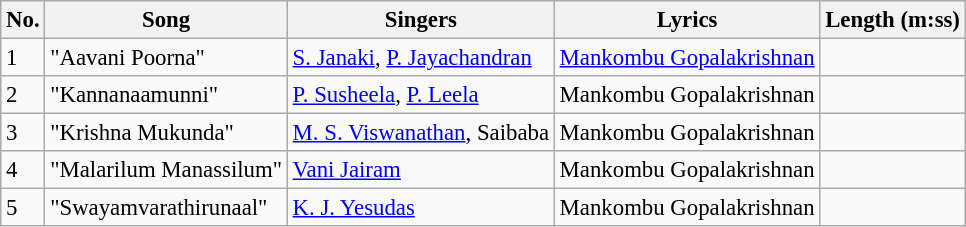<table class="wikitable" style="font-size:95%;">
<tr>
<th>No.</th>
<th>Song</th>
<th>Singers</th>
<th>Lyrics</th>
<th>Length (m:ss)</th>
</tr>
<tr>
<td>1</td>
<td>"Aavani Poorna"</td>
<td><a href='#'>S. Janaki</a>, <a href='#'>P. Jayachandran</a></td>
<td><a href='#'>Mankombu Gopalakrishnan</a></td>
<td></td>
</tr>
<tr>
<td>2</td>
<td>"Kannanaamunni"</td>
<td><a href='#'>P. Susheela</a>, <a href='#'>P. Leela</a></td>
<td>Mankombu Gopalakrishnan</td>
<td></td>
</tr>
<tr>
<td>3</td>
<td>"Krishna Mukunda"</td>
<td><a href='#'>M. S. Viswanathan</a>, Saibaba</td>
<td>Mankombu Gopalakrishnan</td>
<td></td>
</tr>
<tr>
<td>4</td>
<td>"Malarilum Manassilum"</td>
<td><a href='#'>Vani Jairam</a></td>
<td>Mankombu Gopalakrishnan</td>
<td></td>
</tr>
<tr>
<td>5</td>
<td>"Swayamvarathirunaal"</td>
<td><a href='#'>K. J. Yesudas</a></td>
<td>Mankombu Gopalakrishnan</td>
<td></td>
</tr>
</table>
